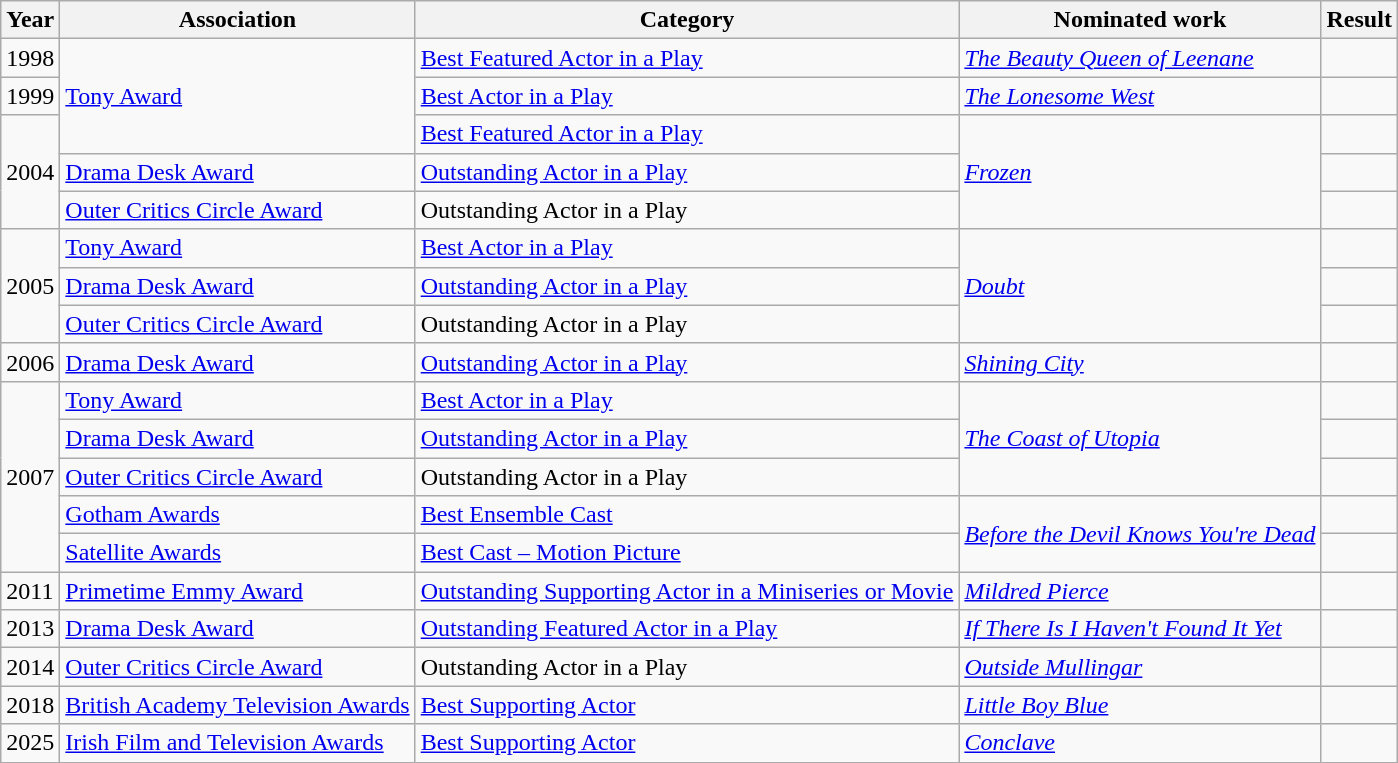<table class="wikitable sortable">
<tr>
<th>Year</th>
<th>Association</th>
<th>Category</th>
<th>Nominated work</th>
<th>Result</th>
</tr>
<tr>
<td>1998</td>
<td rowspan=3><a href='#'>Tony Award</a></td>
<td><a href='#'>Best Featured Actor in a Play</a></td>
<td><em><a href='#'>The Beauty Queen of Leenane</a></em></td>
<td></td>
</tr>
<tr>
<td>1999</td>
<td><a href='#'>Best Actor in a Play</a></td>
<td><em><a href='#'>The Lonesome West</a></em></td>
<td></td>
</tr>
<tr>
<td rowspan=3>2004</td>
<td><a href='#'>Best Featured Actor in a Play</a></td>
<td rowspan=3><em><a href='#'>Frozen</a></em></td>
<td></td>
</tr>
<tr>
<td><a href='#'>Drama Desk Award</a></td>
<td><a href='#'>Outstanding Actor in a Play</a></td>
<td></td>
</tr>
<tr>
<td><a href='#'>Outer Critics Circle Award</a></td>
<td>Outstanding Actor in a Play</td>
<td></td>
</tr>
<tr>
<td rowspan=3>2005</td>
<td><a href='#'>Tony Award</a></td>
<td><a href='#'>Best Actor in a Play</a></td>
<td rowspan=3><em><a href='#'>Doubt</a></em></td>
<td></td>
</tr>
<tr>
<td><a href='#'>Drama Desk Award</a></td>
<td><a href='#'>Outstanding Actor in a Play</a></td>
<td></td>
</tr>
<tr>
<td><a href='#'>Outer Critics Circle Award</a></td>
<td>Outstanding Actor in a Play</td>
<td></td>
</tr>
<tr>
<td>2006</td>
<td><a href='#'>Drama Desk Award</a></td>
<td><a href='#'>Outstanding Actor in a Play</a></td>
<td><em><a href='#'>Shining City</a></em></td>
<td></td>
</tr>
<tr>
<td rowspan=5>2007</td>
<td><a href='#'>Tony Award</a></td>
<td><a href='#'>Best Actor in a Play</a></td>
<td rowspan=3><em><a href='#'>The Coast of Utopia</a></em></td>
<td></td>
</tr>
<tr>
<td><a href='#'>Drama Desk Award</a></td>
<td><a href='#'>Outstanding Actor in a Play</a></td>
<td></td>
</tr>
<tr>
<td><a href='#'>Outer Critics Circle Award</a></td>
<td>Outstanding Actor in a Play</td>
<td></td>
</tr>
<tr>
<td><a href='#'>Gotham Awards</a></td>
<td><a href='#'>Best Ensemble Cast</a></td>
<td rowspan="2"><em><a href='#'>Before the Devil Knows You're Dead</a></em></td>
<td></td>
</tr>
<tr>
<td><a href='#'>Satellite Awards</a></td>
<td><a href='#'>Best Cast – Motion Picture</a></td>
<td></td>
</tr>
<tr>
<td>2011</td>
<td><a href='#'>Primetime Emmy Award</a></td>
<td><a href='#'>Outstanding Supporting Actor in a Miniseries or Movie</a></td>
<td><em><a href='#'>Mildred Pierce</a></em></td>
<td></td>
</tr>
<tr>
<td>2013</td>
<td><a href='#'>Drama Desk Award</a></td>
<td><a href='#'>Outstanding Featured Actor in a Play</a></td>
<td><em><a href='#'>If There Is I Haven't Found It Yet</a></em></td>
<td></td>
</tr>
<tr>
<td>2014</td>
<td><a href='#'>Outer Critics Circle Award</a></td>
<td>Outstanding Actor in a Play</td>
<td><em><a href='#'>Outside Mullingar</a></em></td>
<td></td>
</tr>
<tr>
<td>2018</td>
<td><a href='#'>British Academy Television Awards</a></td>
<td><a href='#'>Best Supporting Actor</a></td>
<td><em><a href='#'>Little Boy Blue</a></em></td>
<td></td>
</tr>
<tr>
<td>2025</td>
<td><a href='#'>Irish Film and Television Awards</a></td>
<td><a href='#'>Best Supporting Actor</a></td>
<td><em> <a href='#'>Conclave</a></em></td>
<td></td>
</tr>
</table>
